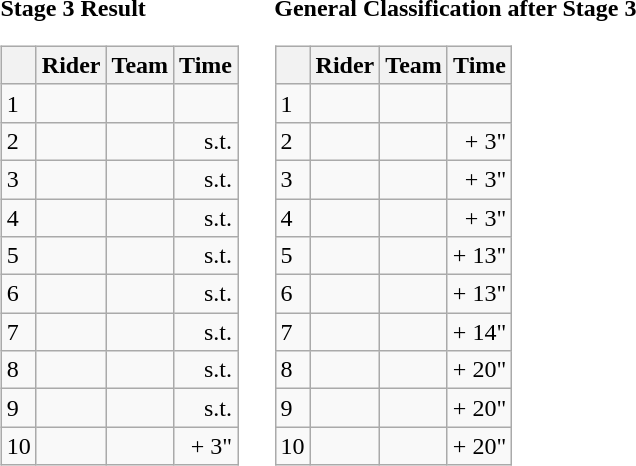<table>
<tr>
<td><strong>Stage 3 Result</strong><br><table class="wikitable">
<tr>
<th></th>
<th>Rider</th>
<th>Team</th>
<th>Time</th>
</tr>
<tr>
<td>1</td>
<td></td>
<td></td>
<td align="right"></td>
</tr>
<tr>
<td>2</td>
<td></td>
<td></td>
<td align="right">s.t.</td>
</tr>
<tr>
<td>3</td>
<td></td>
<td></td>
<td align="right">s.t.</td>
</tr>
<tr>
<td>4</td>
<td></td>
<td></td>
<td align="right">s.t.</td>
</tr>
<tr>
<td>5</td>
<td></td>
<td></td>
<td align="right">s.t.</td>
</tr>
<tr>
<td>6</td>
<td> </td>
<td></td>
<td align="right">s.t.</td>
</tr>
<tr>
<td>7</td>
<td></td>
<td></td>
<td align="right">s.t.</td>
</tr>
<tr>
<td>8</td>
<td></td>
<td></td>
<td align="right">s.t.</td>
</tr>
<tr>
<td>9</td>
<td></td>
<td></td>
<td align="right">s.t.</td>
</tr>
<tr>
<td>10</td>
<td></td>
<td></td>
<td align="right">+ 3"</td>
</tr>
</table>
</td>
<td></td>
<td><strong>General Classification after Stage 3</strong><br><table class="wikitable">
<tr>
<th></th>
<th>Rider</th>
<th>Team</th>
<th>Time</th>
</tr>
<tr>
<td>1</td>
<td> </td>
<td></td>
<td align="right"></td>
</tr>
<tr>
<td>2</td>
<td></td>
<td></td>
<td align="right">+ 3"</td>
</tr>
<tr>
<td>3</td>
<td> </td>
<td></td>
<td align="right">+ 3"</td>
</tr>
<tr>
<td>4</td>
<td></td>
<td></td>
<td align="right">+ 3"</td>
</tr>
<tr>
<td>5</td>
<td></td>
<td></td>
<td align="right">+ 13"</td>
</tr>
<tr>
<td>6</td>
<td></td>
<td></td>
<td align="right">+ 13"</td>
</tr>
<tr>
<td>7</td>
<td> </td>
<td></td>
<td align="right">+ 14"</td>
</tr>
<tr>
<td>8</td>
<td></td>
<td></td>
<td align="right">+ 20"</td>
</tr>
<tr>
<td>9</td>
<td></td>
<td></td>
<td align="right">+ 20"</td>
</tr>
<tr>
<td>10</td>
<td></td>
<td></td>
<td align="right">+ 20"</td>
</tr>
</table>
</td>
</tr>
</table>
